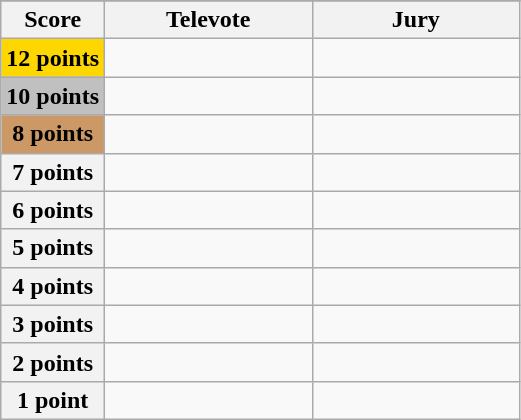<table class="wikitable">
<tr>
</tr>
<tr>
<th scope="col" width="20%">Score</th>
<th scope="col" width="40%">Televote</th>
<th scope="col" width="40%">Jury</th>
</tr>
<tr>
<th scope="row" style="Background:gold">12 points</th>
<td></td>
<td></td>
</tr>
<tr>
<th scope="row" style="background:silver">10 points</th>
<td></td>
<td></td>
</tr>
<tr>
<th scope="row" style="background:#CC9966">8 points</th>
<td></td>
<td></td>
</tr>
<tr>
<th scope="row">7 points</th>
<td></td>
<td></td>
</tr>
<tr>
<th scope="row">6 points</th>
<td></td>
<td></td>
</tr>
<tr>
<th scope="row">5 points</th>
<td></td>
<td></td>
</tr>
<tr>
<th scope="row">4 points</th>
<td></td>
<td></td>
</tr>
<tr>
<th scope="row">3 points</th>
<td></td>
<td></td>
</tr>
<tr>
<th scope="row">2 points</th>
<td></td>
<td></td>
</tr>
<tr>
<th scope="row">1 point</th>
<td></td>
<td></td>
</tr>
</table>
